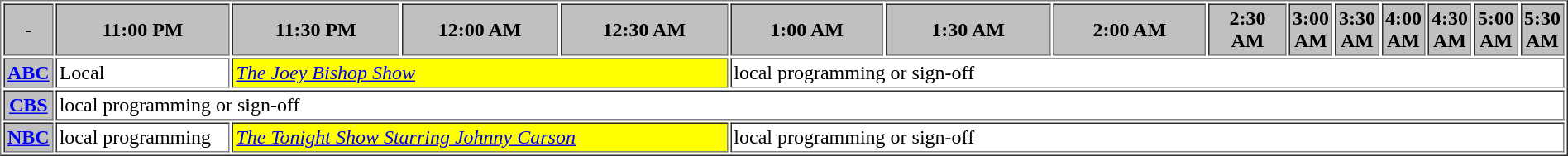<table border="1" cellpadding="2">
<tr>
<th bgcolor="#C0C0C0">-</th>
<th width="13%" bgcolor="#C0C0C0">11:00 PM</th>
<th width="14%" bgcolor="#C0C0C0">11:30 PM</th>
<th width="13%" bgcolor="#C0C0C0">12:00 AM</th>
<th width="14%" bgcolor="#C0C0C0">12:30 AM</th>
<th width="13%" bgcolor="#C0C0C0">1:00 AM</th>
<th width="14%" bgcolor="#C0C0C0">1:30 AM</th>
<th width="13%" bgcolor="#C0C0C0">2:00 AM</th>
<th width="14%" bgcolor="#C0C0C0">2:30 AM</th>
<th width="13%" bgcolor="#C0C0C0">3:00 AM</th>
<th width="14%" bgcolor="#C0C0C0">3:30 AM</th>
<th width="13%" bgcolor="#C0C0C0">4:00 AM</th>
<th width="14%" bgcolor="#C0C0C0">4:30 AM</th>
<th width="13%" bgcolor="#C0C0C0">5:00 AM</th>
<th width="14%" bgcolor="#C0C0C0">5:30 AM</th>
</tr>
<tr>
<th bgcolor="#C0C0C0"><a href='#'>ABC</a></th>
<td bgcolor="white">Local</td>
<td bgcolor="yellow" colspan="3"><a href='#'><em>The Joey Bishop Show</em></a></td>
<td bgcolor="white" colspan="10">local programming or sign-off</td>
</tr>
<tr>
<th bgcolor="#C0C0C0"><a href='#'>CBS</a></th>
<td bgcolor="white" colspan="14">local programming or sign-off</td>
</tr>
<tr>
<th bgcolor="#C0C0C0"><a href='#'>NBC</a></th>
<td bgcolor="white">local programming</td>
<td bgcolor="yellow" colspan="3"><em><a href='#'>The Tonight Show Starring Johnny Carson</a></em></td>
<td bgcolor="white" colspan="10">local programming or sign-off</td>
</tr>
</table>
